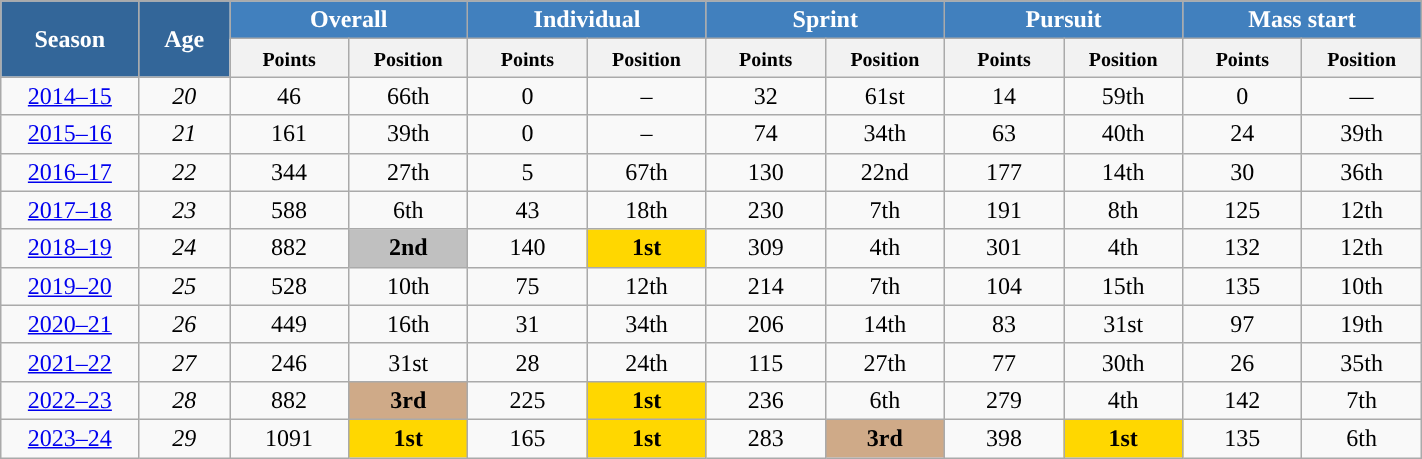<table class="wikitable" style="text-align:center;" width="75%">
<tr class="hintergrundfarbe5">
</tr>
<tr style="background:#efefef;">
<th rowspan="2" style="background-color:#369; color:white; width:65px">Season</th>
<th rowspan="2" style="background-color:#369; color:white; width:40px">Age</th>
<th colspan="2" style="background-color:#4180be; color:white; width:116px;">Overall</th>
<th colspan="2" style="background-color:#4180be; color:white; width:116px;">Individual</th>
<th colspan="2" style="background-color:#4180be; color:white; width:116px;">Sprint</th>
<th colspan="2" style="background-color:#4180be; color:white; width:116px;">Pursuit</th>
<th colspan="2" style="background-color:#4180be; color:white; width:116px;">Mass start</th>
</tr>
<tr class="hintergrundfarbe5">
<th style="width:55px;"><small>Points</small></th>
<th style="width:55px;"><small>Position</small></th>
<th style="width:55px;"><small>Points</small></th>
<th style="width:55px;"><small>Position</small></th>
<th style="width:55px;"><small>Points</small></th>
<th style="width:55px;"><small>Position</small></th>
<th style="width:55px;"><small>Points</small></th>
<th style="width:55px;"><small>Position</small></th>
<th style="width:55px;"><small>Points</small></th>
<th style="width:55px;"><small>Position</small></th>
</tr>
<tr>
<td><a href='#'>2014–15</a></td>
<td><em>20</em></td>
<td>46</td>
<td>66th</td>
<td>0</td>
<td>–</td>
<td>32</td>
<td>61st</td>
<td>14</td>
<td>59th</td>
<td>0</td>
<td>—</td>
</tr>
<tr>
<td><a href='#'>2015–16</a></td>
<td><em>21</em></td>
<td>161</td>
<td>39th</td>
<td>0</td>
<td>–</td>
<td>74</td>
<td>34th</td>
<td>63</td>
<td>40th</td>
<td>24</td>
<td>39th</td>
</tr>
<tr>
<td><a href='#'>2016–17</a></td>
<td><em>22</em></td>
<td>344</td>
<td>27th</td>
<td>5</td>
<td>67th</td>
<td>130</td>
<td>22nd</td>
<td>177</td>
<td>14th</td>
<td>30</td>
<td>36th</td>
</tr>
<tr>
<td><a href='#'>2017–18</a></td>
<td><em>23</em></td>
<td>588</td>
<td>6th</td>
<td>43</td>
<td>18th</td>
<td>230</td>
<td>7th</td>
<td>191</td>
<td>8th</td>
<td>125</td>
<td>12th</td>
</tr>
<tr>
<td><a href='#'>2018–19</a></td>
<td><em>24</em></td>
<td>882</td>
<td style="background:silver;"><strong>2nd</strong></td>
<td>140</td>
<td align=center bgcolor="gold"><strong>1st</strong></td>
<td>309</td>
<td>4th</td>
<td>301</td>
<td>4th</td>
<td>132</td>
<td>12th</td>
</tr>
<tr>
<td><a href='#'>2019–20</a></td>
<td><em>25</em></td>
<td>528</td>
<td>10th</td>
<td>75</td>
<td>12th</td>
<td>214</td>
<td>7th</td>
<td>104</td>
<td>15th</td>
<td>135</td>
<td>10th</td>
</tr>
<tr>
<td><a href='#'>2020–21</a></td>
<td><em>26</em></td>
<td>449</td>
<td>16th</td>
<td>31</td>
<td>34th</td>
<td>206</td>
<td>14th</td>
<td>83</td>
<td>31st</td>
<td>97</td>
<td>19th</td>
</tr>
<tr>
<td><a href='#'>2021–22</a></td>
<td><em>27</em></td>
<td>246</td>
<td>31st</td>
<td>28</td>
<td>24th</td>
<td>115</td>
<td>27th</td>
<td>77</td>
<td>30th</td>
<td>26</td>
<td>35th</td>
</tr>
<tr>
<td><a href='#'>2022–23</a></td>
<td><em>28</em></td>
<td>882</td>
<td style="background:#cfaa88;"><strong>3rd</strong></td>
<td>225</td>
<td align=center bgcolor="gold"><strong>1st</strong></td>
<td>236</td>
<td>6th</td>
<td>279</td>
<td>4th</td>
<td>142</td>
<td>7th</td>
</tr>
<tr>
<td><a href='#'>2023–24</a></td>
<td><em>29</em></td>
<td>1091</td>
<td bgcolor="gold"><strong>1st</strong></td>
<td>165</td>
<td align=center bgcolor="gold"><strong>1st</strong></td>
<td>283</td>
<td style="background:#cfaa88;"><strong>3rd</strong></td>
<td>398</td>
<td align=center bgcolor="gold"><strong>1st</strong></td>
<td>135</td>
<td>6th</td>
</tr>
</table>
